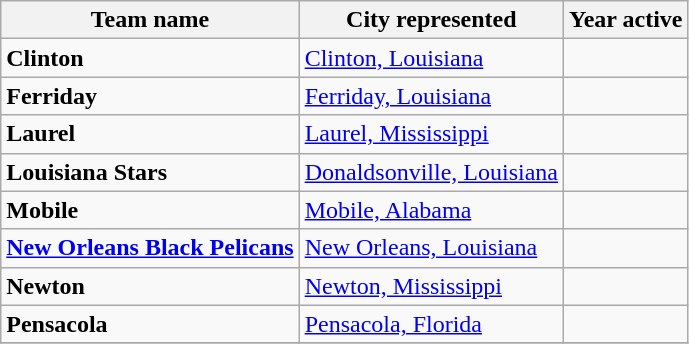<table class="wikitable">
<tr>
<th>Team name</th>
<th>City represented</th>
<th>Year active</th>
</tr>
<tr>
<td><strong>Clinton</strong></td>
<td><a href='#'>Clinton, Louisiana</a></td>
<td></td>
</tr>
<tr>
<td><strong>Ferriday</strong></td>
<td><a href='#'>Ferriday, Louisiana</a></td>
<td></td>
</tr>
<tr>
<td><strong>Laurel</strong></td>
<td><a href='#'>Laurel, Mississippi</a></td>
<td></td>
</tr>
<tr>
<td><strong>Louisiana Stars</strong></td>
<td><a href='#'>Donaldsonville, Louisiana</a></td>
<td></td>
</tr>
<tr>
<td><strong>Mobile</strong></td>
<td><a href='#'>Mobile, Alabama</a></td>
<td></td>
</tr>
<tr>
<td><strong><a href='#'>New Orleans Black Pelicans</a></strong></td>
<td><a href='#'>New Orleans, Louisiana</a></td>
<td></td>
</tr>
<tr>
<td><strong>Newton</strong></td>
<td><a href='#'>Newton, Mississippi</a></td>
<td></td>
</tr>
<tr>
<td><strong>Pensacola</strong></td>
<td><a href='#'>Pensacola, Florida</a></td>
<td></td>
</tr>
<tr>
</tr>
</table>
